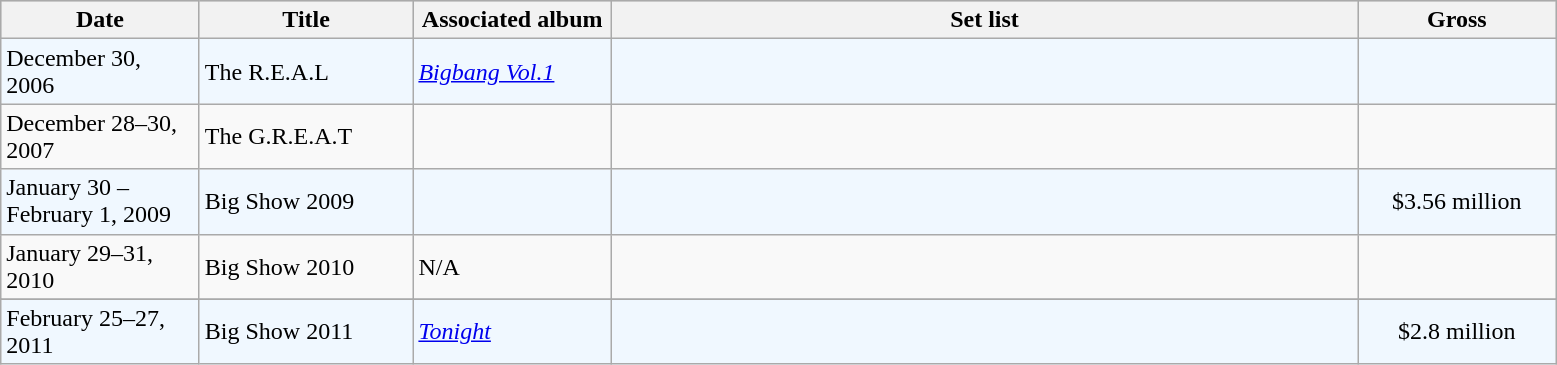<table class="wikitable"|width=100%>
<tr bgcolor="#CdCCCC">
<th align="left" align="top" width="125">Date</th>
<th align="left" align="top" width="135">Title</th>
<th align="left" align="top" width="125">Associated album</th>
<th align="left" align="top" width="490">Set list</th>
<th align="left" align="top" width="125">Gross</th>
</tr>
<tr bgcolor="#F0F8FF">
<td>December 30, 2006</td>
<td>The R.E.A.L</td>
<td><em><a href='#'>Bigbang Vol.1</a></em></td>
<td></td>
<td></td>
</tr>
<tr>
<td>December 28–30, 2007</td>
<td>The G.R.E.A.T</td>
<td></td>
<td></td>
<td></td>
</tr>
<tr bgcolor="#F0F8FF">
<td>January 30 – February 1, 2009</td>
<td>Big Show 2009</td>
<td></td>
<td></td>
<td align="center">$3.56 million</td>
</tr>
<tr>
<td>January 29–31, 2010</td>
<td>Big Show 2010</td>
<td>N/A</td>
<td></td>
<td></td>
</tr>
<tr>
</tr>
<tr bgcolor="#F0F8FF">
<td>February 25–27, 2011</td>
<td>Big Show 2011</td>
<td><em><a href='#'>Tonight</a></em></td>
<td></td>
<td align="center">$2.8 million</td>
</tr>
</table>
